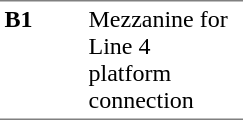<table border=0 cellspacing=0 cellpadding=3>
<tr>
<td style="border-bottom:solid 1px gray;border-top:solid 1px gray;" width=50 valign=top><strong>B1</strong></td>
<td style="border-top:solid 1px gray;border-bottom:solid 1px gray;" width=100 valign=top>Mezzanine for Line 4 platform connection</td>
</tr>
</table>
